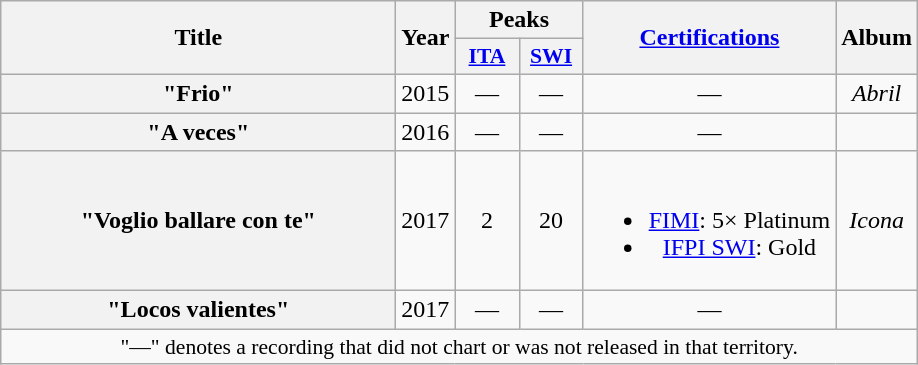<table class="wikitable plainrowheaders" style="text-align:center;">
<tr>
<th scope="col" rowspan="2" style="width:16em;">Title</th>
<th scope="col" rowspan="2">Year</th>
<th scope="col" colspan="2">Peaks</th>
<th scope="col" rowspan="2"><a href='#'>Certifications</a></th>
<th scope="col" rowspan="2">Album</th>
</tr>
<tr>
<th scope="col" style="width:2.5em;font-size:90%;"><a href='#'>ITA</a><br></th>
<th scope="col" style="width:2.5em;font-size:90%;"><a href='#'>SWI</a><br></th>
</tr>
<tr>
<th scope="row">"Frio"<br></th>
<td>2015</td>
<td>—</td>
<td>—</td>
<td>—</td>
<td><em>Abril</em></td>
</tr>
<tr>
<th scope="row">"A veces"<br></th>
<td>2016</td>
<td>—</td>
<td>—</td>
<td>—</td>
<td></td>
</tr>
<tr>
<th scope="row">"Voglio ballare con te"<br></th>
<td>2017</td>
<td>2<br></td>
<td>20</td>
<td><br><ul><li><a href='#'>FIMI</a>: 5× Platinum</li><li><a href='#'>IFPI SWI</a>: Gold</li></ul></td>
<td><em>Icona</em></td>
</tr>
<tr>
<th scope="row">"Locos valientes"<br></th>
<td>2017</td>
<td>—</td>
<td>—</td>
<td>—</td>
<td></td>
</tr>
<tr>
<td colspan="14" style="font-size:90%">"—" denotes a recording that did not chart or was not released in that territory.</td>
</tr>
</table>
